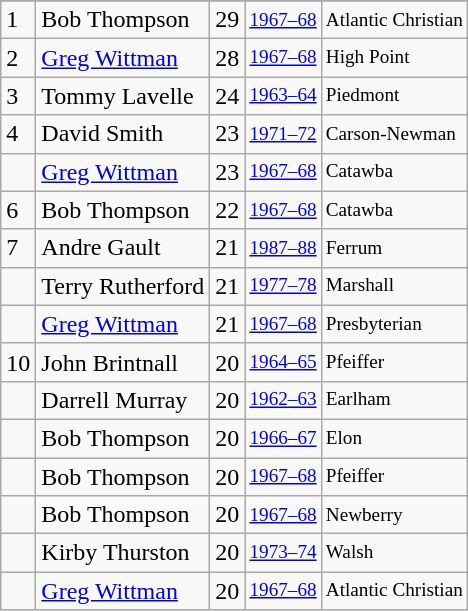<table class="wikitable">
<tr>
</tr>
<tr>
<td>1</td>
<td>Bob Thompson</td>
<td>29</td>
<td style="font-size:80%;"><a href='#'>1967–68</a></td>
<td style="font-size:80%;">Atlantic Christian</td>
</tr>
<tr>
<td>2</td>
<td><a href='#'>Greg Wittman</a></td>
<td>28</td>
<td style="font-size:80%;"><a href='#'>1967–68</a></td>
<td style="font-size:80%;">High Point</td>
</tr>
<tr>
<td>3</td>
<td>Tommy Lavelle</td>
<td>24</td>
<td style="font-size:80%;"><a href='#'>1963–64</a></td>
<td style="font-size:80%;">Piedmont</td>
</tr>
<tr>
<td>4</td>
<td>David Smith</td>
<td>23</td>
<td style="font-size:80%;"><a href='#'>1971–72</a></td>
<td style="font-size:80%;">Carson-Newman</td>
</tr>
<tr>
<td></td>
<td><a href='#'>Greg Wittman</a></td>
<td>23</td>
<td style="font-size:80%;"><a href='#'>1967–68</a></td>
<td style="font-size:80%;">Catawba</td>
</tr>
<tr>
<td>6</td>
<td>Bob Thompson</td>
<td>22</td>
<td style="font-size:80%;"><a href='#'>1967–68</a></td>
<td style="font-size:80%;">Catawba</td>
</tr>
<tr>
<td>7</td>
<td>Andre Gault</td>
<td>21</td>
<td style="font-size:80%;"><a href='#'>1987–88</a></td>
<td style="font-size:80%;">Ferrum</td>
</tr>
<tr>
<td></td>
<td>Terry Rutherford</td>
<td>21</td>
<td style="font-size:80%;"><a href='#'>1977–78</a></td>
<td style="font-size:80%;">Marshall</td>
</tr>
<tr>
<td></td>
<td><a href='#'>Greg Wittman</a></td>
<td>21</td>
<td style="font-size:80%;"><a href='#'>1967–68</a></td>
<td style="font-size:80%;">Presbyterian</td>
</tr>
<tr>
<td>10</td>
<td>John Brintnall</td>
<td>20</td>
<td style="font-size:80%;"><a href='#'>1964–65</a></td>
<td style="font-size:80%;">Pfeiffer</td>
</tr>
<tr>
<td></td>
<td>Darrell Murray</td>
<td>20</td>
<td style="font-size:80%;"><a href='#'>1962–63</a></td>
<td style="font-size:80%;">Earlham</td>
</tr>
<tr>
<td></td>
<td>Bob Thompson</td>
<td>20</td>
<td style="font-size:80%;"><a href='#'>1966–67</a></td>
<td style="font-size:80%;">Elon</td>
</tr>
<tr>
<td></td>
<td>Bob Thompson</td>
<td>20</td>
<td style="font-size:80%;"><a href='#'>1967–68</a></td>
<td style="font-size:80%;">Pfeiffer</td>
</tr>
<tr>
<td></td>
<td>Bob Thompson</td>
<td>20</td>
<td style="font-size:80%;"><a href='#'>1967–68</a></td>
<td style="font-size:80%;">Newberry</td>
</tr>
<tr>
<td></td>
<td>Kirby Thurston</td>
<td>20</td>
<td style="font-size:80%;"><a href='#'>1973–74</a></td>
<td style="font-size:80%;">Walsh</td>
</tr>
<tr>
<td></td>
<td><a href='#'>Greg Wittman</a></td>
<td>20</td>
<td style="font-size:80%;"><a href='#'>1967–68</a></td>
<td style="font-size:80%;">Atlantic Christian</td>
</tr>
</table>
